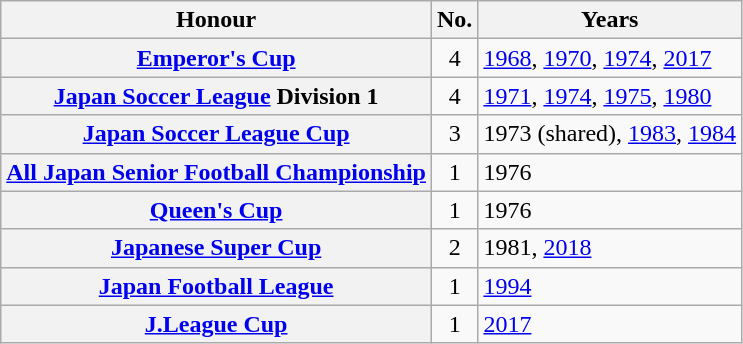<table class="wikitable">
<tr>
<th scope=col>Honour</th>
<th scope=col>No.</th>
<th scope=col>Years</th>
</tr>
<tr>
<th scope="row"><a href='#'>Emperor's Cup</a></th>
<td align="center">4</td>
<td><a href='#'>1968</a>, <a href='#'>1970</a>, <a href='#'>1974</a>,  <a href='#'>2017</a></td>
</tr>
<tr>
<th scope="row"><a href='#'>Japan Soccer League</a> Division 1</th>
<td align="center">4</td>
<td><a href='#'>1971</a>, <a href='#'>1974</a>, <a href='#'>1975</a>, <a href='#'>1980</a></td>
</tr>
<tr>
<th scope="row"><a href='#'>Japan Soccer League Cup</a></th>
<td align="center">3</td>
<td>1973 (shared), <a href='#'>1983</a>, <a href='#'>1984</a></td>
</tr>
<tr>
<th scope="row"><a href='#'>All Japan Senior Football Championship</a></th>
<td align="center">1</td>
<td>1976</td>
</tr>
<tr>
<th scope="row"><a href='#'>Queen's Cup</a></th>
<td align="center">1</td>
<td>1976</td>
</tr>
<tr>
<th scope="row"><a href='#'>Japanese Super Cup</a></th>
<td align="center">2</td>
<td>1981, <a href='#'>2018</a></td>
</tr>
<tr>
<th scope="row"><a href='#'>Japan Football League</a></th>
<td align="center">1</td>
<td><a href='#'>1994</a></td>
</tr>
<tr>
<th scope=row><a href='#'>J.League Cup</a></th>
<td align="center">1</td>
<td><a href='#'>2017</a></td>
</tr>
</table>
